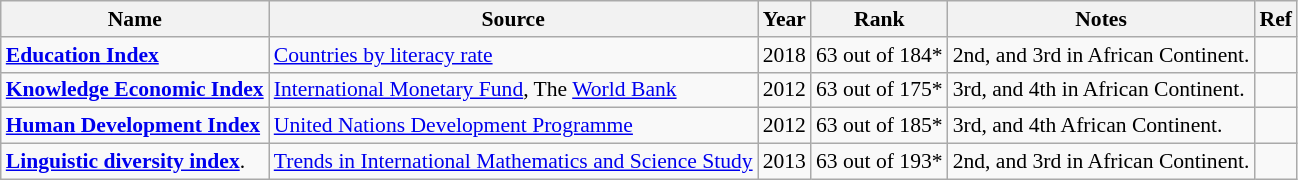<table class="wikitable" style="font-size:90%;">
<tr>
<th>Name</th>
<th>Source</th>
<th>Year</th>
<th>Rank</th>
<th>Notes</th>
<th>Ref</th>
</tr>
<tr>
<td><strong><a href='#'>Education Index</a></strong></td>
<td><a href='#'>Countries by literacy rate</a></td>
<td>2018</td>
<td>63 out of 184*</td>
<td>2nd, and 3rd in African Continent.</td>
<td></td>
</tr>
<tr>
<td><strong><a href='#'>Knowledge Economic Index</a></strong></td>
<td><a href='#'>International Monetary Fund</a>, The <a href='#'>World Bank</a></td>
<td>2012</td>
<td>63 out of 175*</td>
<td>3rd, and 4th in African Continent.</td>
<td></td>
</tr>
<tr>
<td><strong><a href='#'>Human Development Index</a></strong></td>
<td><a href='#'>United Nations Development Programme</a></td>
<td>2012</td>
<td>63 out of 185*</td>
<td>3rd, and 4th African Continent.</td>
<td></td>
</tr>
<tr>
<td><strong><a href='#'>Linguistic diversity index</a></strong>.</td>
<td><a href='#'>Trends in International Mathematics and Science Study</a></td>
<td>2013</td>
<td>63 out of 193*</td>
<td>2nd, and 3rd in African Continent.</td>
<td></td>
</tr>
</table>
